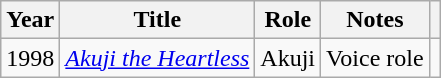<table class="wikitable">
<tr>
<th>Year</th>
<th>Title</th>
<th>Role</th>
<th class=unsortable>Notes</th>
<th class=unsortable></th>
</tr>
<tr>
<td>1998</td>
<td><em><a href='#'>Akuji the Heartless</a></em></td>
<td>Akuji</td>
<td>Voice role</td>
<td></td>
</tr>
</table>
